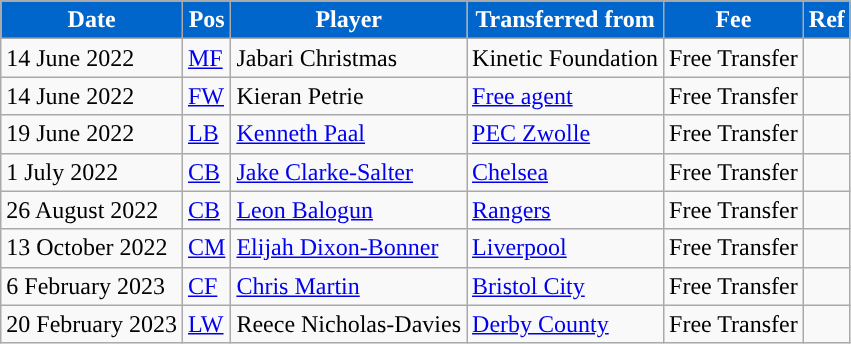<table class="wikitable plainrowheaders sortable">
<tr>
<th style="background:#0066cc; color:#ffffff; ">Date</th>
<th style="background:#0066cc; color:#ffffff; ">Pos</th>
<th style="background:#0066cc; color:#ffffff; ">Player</th>
<th style="background:#0066cc; color:#ffffff; ">Transferred from</th>
<th style="background:#0066cc; color:#ffffff; ">Fee</th>
<th style="background:#0066cc; color:#ffffff; ">Ref</th>
</tr>
<tr>
<td>14 June 2022</td>
<td><a href='#'>MF</a></td>
<td> Jabari Christmas</td>
<td> Kinetic Foundation</td>
<td>Free Transfer</td>
<td></td>
</tr>
<tr>
<td>14 June 2022</td>
<td><a href='#'>FW</a></td>
<td> Kieran Petrie</td>
<td> <a href='#'>Free agent</a></td>
<td>Free Transfer</td>
<td></td>
</tr>
<tr>
<td>19 June 2022</td>
<td><a href='#'>LB</a></td>
<td> <a href='#'>Kenneth Paal</a></td>
<td> <a href='#'>PEC Zwolle</a></td>
<td>Free Transfer</td>
<td></td>
</tr>
<tr>
<td>1 July 2022</td>
<td><a href='#'>CB</a></td>
<td> <a href='#'>Jake Clarke-Salter</a></td>
<td> <a href='#'>Chelsea</a></td>
<td>Free Transfer</td>
<td></td>
</tr>
<tr>
<td>26 August 2022</td>
<td><a href='#'>CB</a></td>
<td> <a href='#'>Leon Balogun</a></td>
<td> <a href='#'>Rangers</a></td>
<td>Free Transfer</td>
<td></td>
</tr>
<tr>
<td>13 October 2022</td>
<td><a href='#'>CM</a></td>
<td> <a href='#'>Elijah Dixon-Bonner</a></td>
<td> <a href='#'>Liverpool</a></td>
<td>Free Transfer</td>
<td></td>
</tr>
<tr>
<td>6 February 2023</td>
<td><a href='#'>CF</a></td>
<td> <a href='#'>Chris Martin</a></td>
<td> <a href='#'>Bristol City</a></td>
<td>Free Transfer</td>
<td></td>
</tr>
<tr>
<td>20 February 2023</td>
<td><a href='#'>LW</a></td>
<td> Reece Nicholas-Davies</td>
<td> <a href='#'>Derby County</a></td>
<td>Free Transfer</td>
<td></td>
</tr>
</table>
